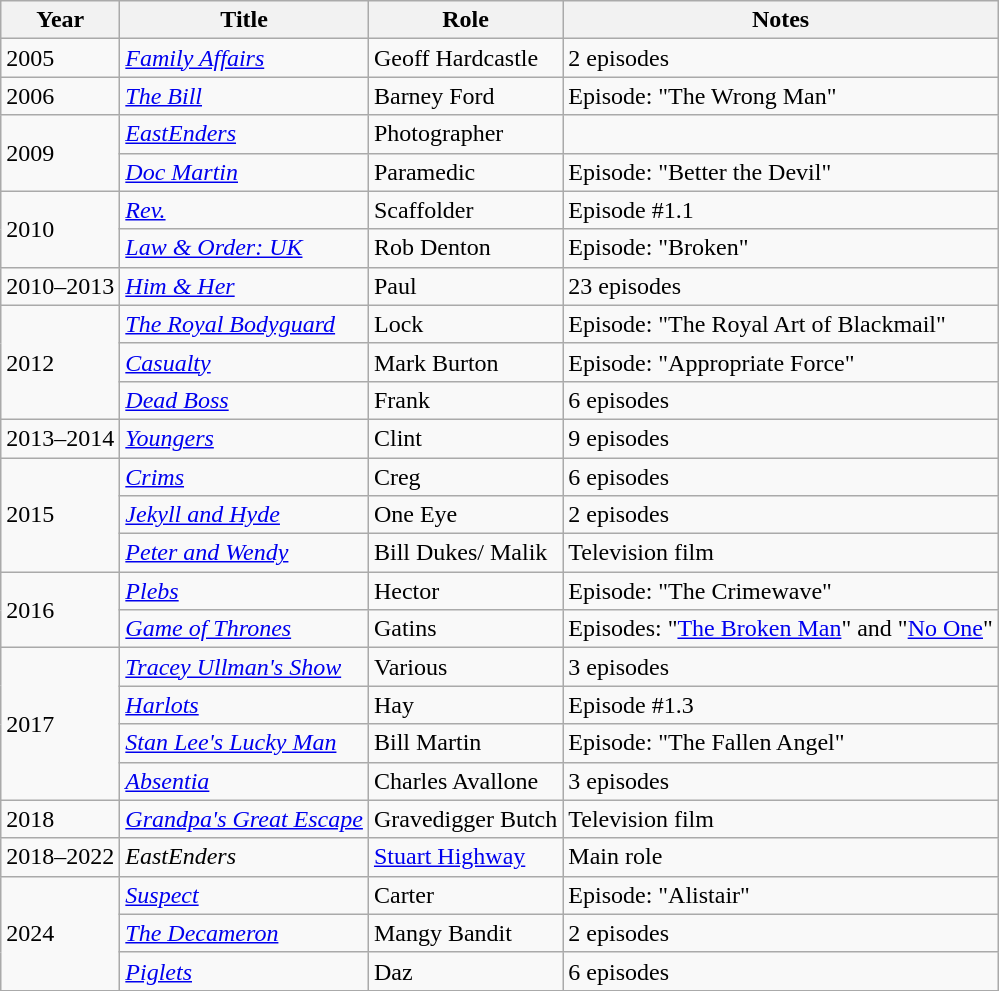<table class="wikitable sortable">
<tr>
<th>Year</th>
<th>Title</th>
<th>Role</th>
<th>Notes</th>
</tr>
<tr>
<td>2005</td>
<td><em><a href='#'>Family Affairs</a></em></td>
<td>Geoff Hardcastle</td>
<td>2 episodes</td>
</tr>
<tr>
<td>2006</td>
<td><em><a href='#'>The Bill</a></em></td>
<td>Barney Ford</td>
<td>Episode: "The Wrong Man"</td>
</tr>
<tr>
<td rowspan="2">2009</td>
<td><em><a href='#'>EastEnders</a></em></td>
<td>Photographer</td>
</tr>
<tr>
<td><em><a href='#'>Doc Martin</a></em></td>
<td>Paramedic</td>
<td>Episode: "Better the Devil"</td>
</tr>
<tr>
<td rowspan="2">2010</td>
<td><em><a href='#'>Rev.</a></em></td>
<td>Scaffolder</td>
<td>Episode #1.1</td>
</tr>
<tr>
<td><em><a href='#'>Law & Order: UK</a></em></td>
<td>Rob Denton</td>
<td>Episode: "Broken"</td>
</tr>
<tr>
<td>2010–2013</td>
<td><em><a href='#'>Him & Her</a></em></td>
<td>Paul</td>
<td>23 episodes</td>
</tr>
<tr>
<td rowspan="3">2012</td>
<td><em><a href='#'>The Royal Bodyguard</a></em></td>
<td>Lock</td>
<td>Episode: "The Royal Art of Blackmail"</td>
</tr>
<tr>
<td><em><a href='#'>Casualty</a></em></td>
<td>Mark Burton</td>
<td>Episode: "Appropriate Force"</td>
</tr>
<tr>
<td><em><a href='#'>Dead Boss</a></em></td>
<td>Frank</td>
<td>6 episodes</td>
</tr>
<tr>
<td>2013–2014</td>
<td><em><a href='#'>Youngers</a></em></td>
<td>Clint</td>
<td>9 episodes</td>
</tr>
<tr>
<td rowspan="3">2015</td>
<td><em><a href='#'>Crims</a></em></td>
<td>Creg</td>
<td>6 episodes</td>
</tr>
<tr>
<td><em><a href='#'>Jekyll and Hyde</a></em></td>
<td>One Eye</td>
<td>2 episodes</td>
</tr>
<tr>
<td><em><a href='#'>Peter and Wendy</a></em></td>
<td>Bill Dukes/ Malik</td>
<td>Television film</td>
</tr>
<tr>
<td rowspan="2">2016</td>
<td><em><a href='#'>Plebs</a></em></td>
<td>Hector</td>
<td>Episode: "The Crimewave"</td>
</tr>
<tr>
<td><em><a href='#'>Game of Thrones</a></em></td>
<td>Gatins</td>
<td>Episodes: "<a href='#'>The Broken Man</a>" and "<a href='#'>No One</a>"</td>
</tr>
<tr>
<td rowspan="4">2017</td>
<td><em><a href='#'>Tracey Ullman's Show</a></em></td>
<td>Various</td>
<td>3 episodes</td>
</tr>
<tr>
<td><em><a href='#'>Harlots</a></em></td>
<td>Hay</td>
<td>Episode #1.3</td>
</tr>
<tr>
<td><em><a href='#'>Stan Lee's Lucky Man</a></em></td>
<td>Bill Martin</td>
<td>Episode: "The Fallen Angel"</td>
</tr>
<tr>
<td><em><a href='#'>Absentia</a></em></td>
<td>Charles Avallone</td>
<td>3 episodes</td>
</tr>
<tr>
<td>2018</td>
<td><em><a href='#'>Grandpa's Great Escape</a></em></td>
<td>Gravedigger Butch</td>
<td>Television film</td>
</tr>
<tr>
<td>2018–2022</td>
<td><em>EastEnders</em></td>
<td><a href='#'>Stuart Highway</a></td>
<td>Main role</td>
</tr>
<tr>
<td rowspan="3">2024</td>
<td><em><a href='#'>Suspect</a></em></td>
<td>Carter</td>
<td>Episode: "Alistair"</td>
</tr>
<tr>
<td><em><a href='#'>The Decameron</a></em></td>
<td>Mangy Bandit</td>
<td>2 episodes</td>
</tr>
<tr>
<td><em><a href='#'>Piglets</a></em></td>
<td>Daz</td>
<td>6 episodes</td>
</tr>
</table>
